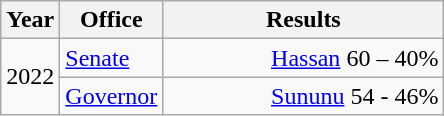<table class="wikitable">
<tr>
<th width="30">Year</th>
<th width="60">Office</th>
<th width="180">Results</th>
</tr>
<tr>
<td rowspan="2">2022</td>
<td><a href='#'>Senate</a></td>
<td align="right" ><a href='#'>Hassan</a> 60 – 40%</td>
</tr>
<tr>
<td><a href='#'>Governor</a></td>
<td align="right" ><a href='#'>Sununu</a> 54 - 46%</td>
</tr>
</table>
